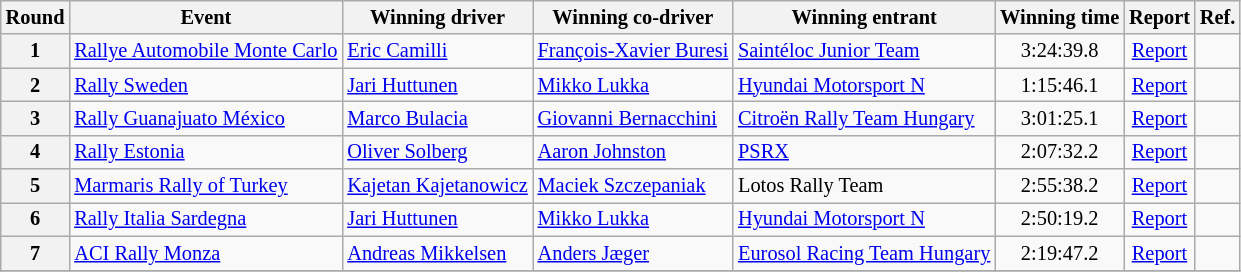<table class="wikitable" style="font-size: 85%;">
<tr>
<th>Round</th>
<th>Event</th>
<th nowrap>Winning driver</th>
<th nowrap>Winning co-driver</th>
<th nowrap>Winning entrant</th>
<th nowrap>Winning time</th>
<th nowrap>Report</th>
<th>Ref.</th>
</tr>
<tr>
<th>1</th>
<td nowrap> <a href='#'>Rallye Automobile Monte Carlo</a></td>
<td> <a href='#'>Eric Camilli</a></td>
<td nowrap> <a href='#'>François-Xavier Buresi</a></td>
<td> <a href='#'>Saintéloc Junior Team</a></td>
<td align="center">3:24:39.8</td>
<td align="center"><a href='#'>Report</a></td>
<td align="center"></td>
</tr>
<tr>
<th>2</th>
<td> <a href='#'>Rally Sweden</a></td>
<td nowrap> <a href='#'>Jari Huttunen</a></td>
<td> <a href='#'>Mikko Lukka</a></td>
<td> <a href='#'>Hyundai Motorsport N</a></td>
<td align="center">1:15:46.1</td>
<td align="center"><a href='#'>Report</a></td>
<td align="center"></td>
</tr>
<tr>
<th>3</th>
<td> <a href='#'>Rally Guanajuato México</a></td>
<td nowrap> <a href='#'>Marco Bulacia</a></td>
<td> <a href='#'>Giovanni Bernacchini</a></td>
<td> <a href='#'>Citroën Rally Team Hungary</a></td>
<td align="center">3:01:25.1</td>
<td align="center"><a href='#'>Report</a></td>
<td align="center"></td>
</tr>
<tr>
<th>4</th>
<td> <a href='#'>Rally Estonia</a></td>
<td> <a href='#'>Oliver Solberg</a></td>
<td> <a href='#'>Aaron Johnston</a></td>
<td> <a href='#'>PSRX</a></td>
<td align="center">2:07:32.2</td>
<td align="center"><a href='#'>Report</a></td>
<td align="center"></td>
</tr>
<tr>
<th>5</th>
<td> <a href='#'>Marmaris Rally of Turkey</a></td>
<td> <a href='#'>Kajetan Kajetanowicz</a></td>
<td> <a href='#'>Maciek Szczepaniak</a></td>
<td> Lotos Rally Team</td>
<td align="center">2:55:38.2</td>
<td align="center"><a href='#'>Report</a></td>
<td align="center"></td>
</tr>
<tr>
<th>6</th>
<td> <a href='#'>Rally Italia Sardegna</a></td>
<td> <a href='#'>Jari Huttunen</a></td>
<td> <a href='#'>Mikko Lukka</a></td>
<td> <a href='#'>Hyundai Motorsport N</a></td>
<td align="center">2:50:19.2</td>
<td align="center"><a href='#'>Report</a></td>
<td align="center"></td>
</tr>
<tr>
<th>7</th>
<td> <a href='#'>ACI Rally Monza</a></td>
<td> <a href='#'>Andreas Mikkelsen</a></td>
<td> <a href='#'>Anders Jæger</a></td>
<td> <a href='#'>Eurosol Racing Team Hungary</a></td>
<td align="center">2:19:47.2</td>
<td align="center"><a href='#'>Report</a></td>
<td align="center"></td>
</tr>
<tr>
</tr>
</table>
